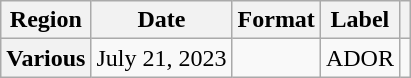<table class="wikitable plainrowheaders" style="text-align:center">
<tr>
<th scope="col">Region</th>
<th scope="col">Date</th>
<th scope="col">Format</th>
<th scope="col">Label</th>
<th scope="col"></th>
</tr>
<tr>
<th scope="row">Various</th>
<td>July 21, 2023</td>
<td></td>
<td>ADOR</td>
<td></td>
</tr>
</table>
